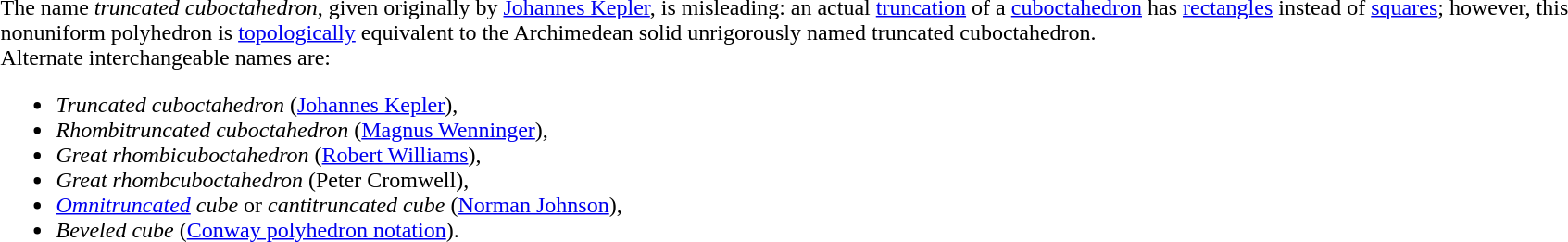<table>
<tr>
<td><br>The name <em>truncated cuboctahedron</em>, given originally by <a href='#'>Johannes Kepler</a>, is misleading: an actual <a href='#'>truncation</a> of a <a href='#'>cuboctahedron</a> has <a href='#'>rectangles</a> instead of <a href='#'>squares</a>; however, this nonuniform polyhedron is <a href='#'>topologically</a> equivalent to the Archimedean solid unrigorously named truncated cuboctahedron.<br>Alternate interchangeable names are:<ul><li><em>Truncated cuboctahedron</em> (<a href='#'>Johannes Kepler</a>),</li><li><em>Rhombitruncated cuboctahedron</em> (<a href='#'>Magnus Wenninger</a>),</li><li><em>Great rhombicuboctahedron</em> (<a href='#'>Robert Williams</a>),</li><li><em>Great rhombcuboctahedron</em> (Peter Cromwell),</li><li><em><a href='#'>Omnitruncated</a> cube</em> or <em>cantitruncated cube</em> (<a href='#'>Norman Johnson</a>),</li><li><em>Beveled cube</em> (<a href='#'>Conway polyhedron notation</a>).</li></ul></td>
<td style="padding-left:50px;"><br></td>
</tr>
</table>
